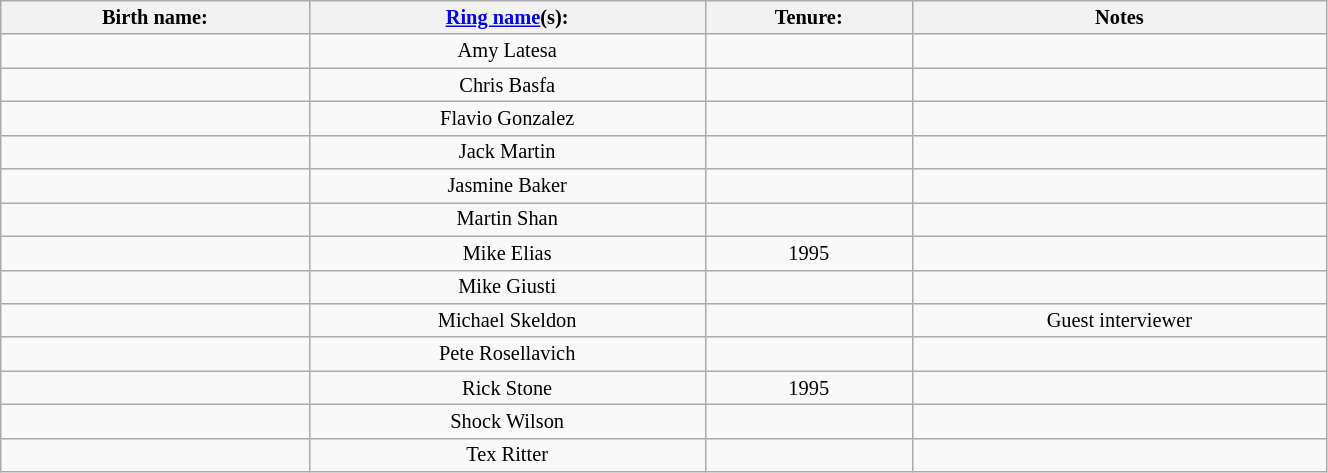<table class="sortable wikitable" style="font-size:85%; text-align:center; width:70%;">
<tr>
<th>Birth name:</th>
<th><a href='#'>Ring name</a>(s):</th>
<th>Tenure:</th>
<th>Notes</th>
</tr>
<tr>
<td></td>
<td>Amy Latesa</td>
<td sort></td>
<td></td>
</tr>
<tr>
<td></td>
<td>Chris Basfa</td>
<td sort></td>
<td></td>
</tr>
<tr>
<td></td>
<td>Flavio Gonzalez</td>
<td sort></td>
<td></td>
</tr>
<tr>
<td></td>
<td>Jack Martin</td>
<td sort></td>
<td></td>
</tr>
<tr>
<td></td>
<td>Jasmine Baker</td>
<td sort></td>
<td></td>
</tr>
<tr>
<td></td>
<td>Martin Shan</td>
<td sort></td>
<td></td>
</tr>
<tr>
<td></td>
<td>Mike Elias</td>
<td sort>1995</td>
<td></td>
</tr>
<tr>
<td></td>
<td>Mike Giusti</td>
<td sort></td>
<td></td>
</tr>
<tr>
<td></td>
<td>Michael Skeldon</td>
<td sort></td>
<td>Guest interviewer</td>
</tr>
<tr>
<td></td>
<td>Pete Rosellavich</td>
<td sort></td>
<td></td>
</tr>
<tr>
<td></td>
<td>Rick Stone</td>
<td sort>1995</td>
<td></td>
</tr>
<tr>
<td></td>
<td>Shock Wilson</td>
<td sort></td>
<td></td>
</tr>
<tr>
<td></td>
<td>Tex Ritter</td>
<td sort></td>
<td></td>
</tr>
</table>
